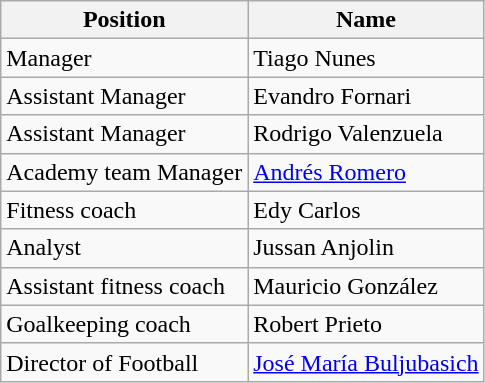<table class="wikitable">
<tr>
<th>Position</th>
<th>Name</th>
</tr>
<tr>
<td>Manager</td>
<td> Tiago Nunes</td>
</tr>
<tr>
<td>Assistant Manager</td>
<td> Evandro Fornari</td>
</tr>
<tr>
<td>Assistant Manager</td>
<td> Rodrigo Valenzuela</td>
</tr>
<tr>
<td>Academy team Manager</td>
<td> <a href='#'>Andrés Romero</a></td>
</tr>
<tr>
<td>Fitness coach</td>
<td> Edy Carlos</td>
</tr>
<tr>
<td>Analyst</td>
<td> Jussan Anjolin</td>
</tr>
<tr>
<td>Assistant fitness coach</td>
<td> Mauricio González</td>
</tr>
<tr>
<td>Goalkeeping coach</td>
<td> Robert Prieto</td>
</tr>
<tr>
<td>Director of Football</td>
<td> <a href='#'>José María Buljubasich</a></td>
</tr>
</table>
